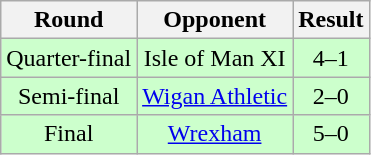<table class="wikitable" style="font-size:100%; text-align:center">
<tr>
<th>Round</th>
<th>Opponent</th>
<th>Result</th>
</tr>
<tr style="background-color: #CCFFCC;">
<td>Quarter-final</td>
<td>Isle of Man XI</td>
<td>4–1</td>
</tr>
<tr style="background-color: #CCFFCC;">
<td>Semi-final</td>
<td><a href='#'>Wigan Athletic</a></td>
<td>2–0</td>
</tr>
<tr style="background-color: #CCFFCC;">
<td>Final</td>
<td><a href='#'>Wrexham</a></td>
<td>5–0</td>
</tr>
</table>
